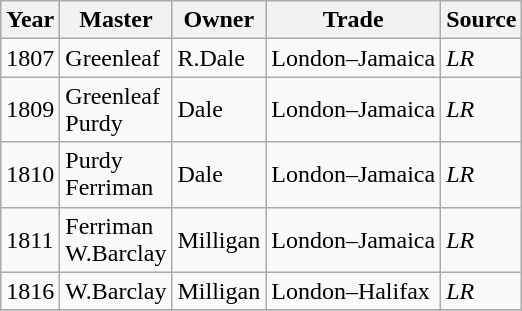<table class=" wikitable">
<tr>
<th>Year</th>
<th>Master</th>
<th>Owner</th>
<th>Trade</th>
<th>Source</th>
</tr>
<tr>
<td>1807</td>
<td>Greenleaf</td>
<td>R.Dale</td>
<td>London–Jamaica</td>
<td><em>LR</em></td>
</tr>
<tr>
<td>1809</td>
<td>Greenleaf<br>Purdy</td>
<td>Dale</td>
<td>London–Jamaica</td>
<td><em>LR</em></td>
</tr>
<tr>
<td>1810</td>
<td>Purdy<br>Ferriman</td>
<td>Dale</td>
<td>London–Jamaica</td>
<td><em>LR</em></td>
</tr>
<tr>
<td>1811</td>
<td>Ferriman<br>W.Barclay</td>
<td>Milligan</td>
<td>London–Jamaica</td>
<td><em>LR</em></td>
</tr>
<tr>
<td>1816</td>
<td>W.Barclay</td>
<td>Milligan</td>
<td>London–Halifax</td>
<td><em>LR</em></td>
</tr>
<tr>
</tr>
</table>
